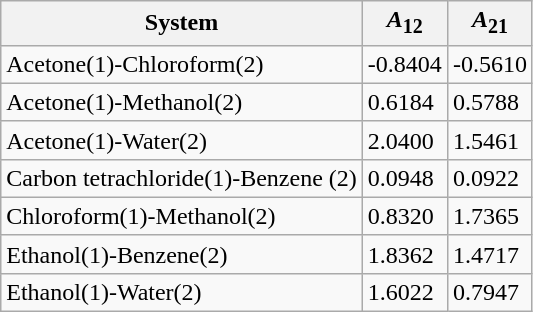<table class="wikitable">
<tr>
<th>System</th>
<th><em>A</em><sub>12</sub></th>
<th><em>A</em><sub>21</sub></th>
</tr>
<tr>
<td>Acetone(1)-Chloroform(2)</td>
<td>-0.8404</td>
<td>-0.5610</td>
</tr>
<tr>
<td>Acetone(1)-Methanol(2)</td>
<td>0.6184</td>
<td>0.5788</td>
</tr>
<tr>
<td>Acetone(1)-Water(2)</td>
<td>2.0400</td>
<td>1.5461</td>
</tr>
<tr>
<td>Carbon tetrachloride(1)-Benzene (2)</td>
<td>0.0948</td>
<td>0.0922</td>
</tr>
<tr>
<td>Chloroform(1)-Methanol(2)</td>
<td>0.8320</td>
<td>1.7365</td>
</tr>
<tr>
<td>Ethanol(1)-Benzene(2)</td>
<td>1.8362</td>
<td>1.4717</td>
</tr>
<tr>
<td>Ethanol(1)-Water(2)</td>
<td>1.6022</td>
<td>0.7947</td>
</tr>
</table>
